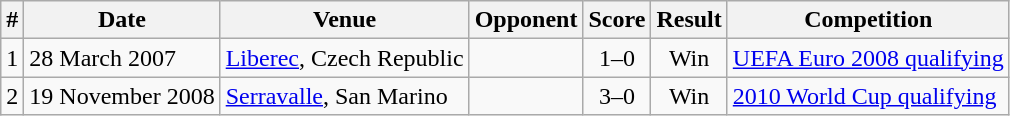<table class="wikitable">
<tr>
<th>#</th>
<th>Date</th>
<th>Venue</th>
<th>Opponent</th>
<th>Score</th>
<th>Result</th>
<th>Competition</th>
</tr>
<tr>
<td>1</td>
<td>28 March 2007</td>
<td><a href='#'>Liberec</a>, Czech Republic</td>
<td></td>
<td align=center>1–0</td>
<td align=center>Win</td>
<td><a href='#'>UEFA Euro 2008 qualifying</a></td>
</tr>
<tr>
<td>2</td>
<td>19 November 2008</td>
<td><a href='#'>Serravalle</a>, San Marino</td>
<td></td>
<td align=center>3–0</td>
<td align=center>Win</td>
<td><a href='#'>2010 World Cup qualifying</a></td>
</tr>
</table>
